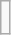<table class="wikitable floatright" style="font-size: 85%;">
<tr>
<td><br></td>
</tr>
</table>
